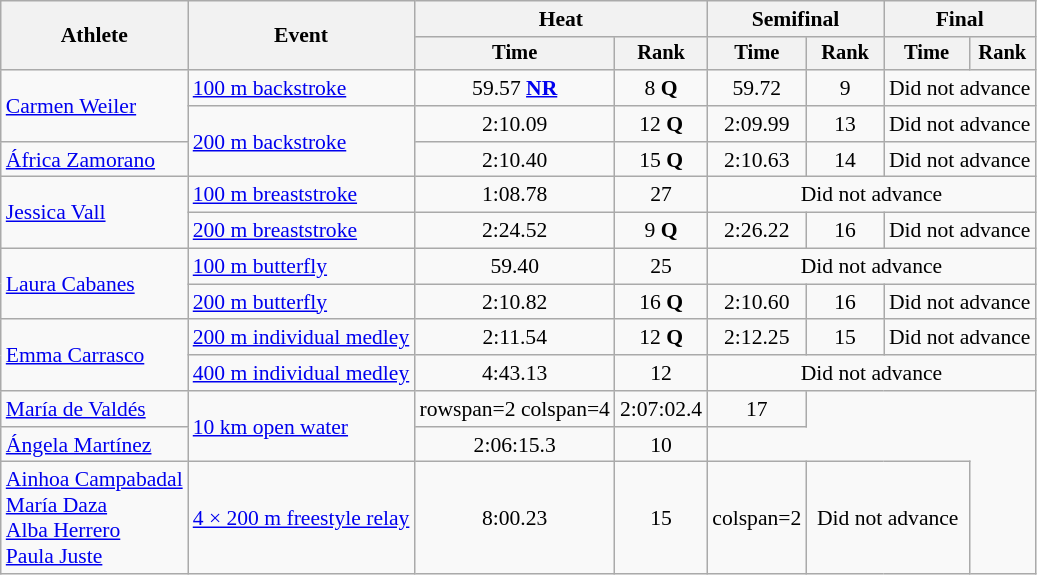<table class=wikitable style="font-size:90%;">
<tr>
<th rowspan=2>Athlete</th>
<th rowspan=2>Event</th>
<th colspan=2>Heat</th>
<th colspan=2>Semifinal</th>
<th colspan=2>Final</th>
</tr>
<tr style="font-size:95%">
<th>Time</th>
<th>Rank</th>
<th>Time</th>
<th>Rank</th>
<th>Time</th>
<th>Rank</th>
</tr>
<tr align=center>
<td align=left rowspan=2><a href='#'>Carmen Weiler</a></td>
<td align=left><a href='#'>100 m backstroke</a></td>
<td>59.57 <strong><a href='#'>NR</a></strong></td>
<td>8 <strong>Q</strong></td>
<td>59.72</td>
<td>9</td>
<td colspan=2>Did not advance</td>
</tr>
<tr align=center>
<td align=left rowspan=2><a href='#'>200 m backstroke</a></td>
<td>2:10.09</td>
<td>12 <strong>Q</strong></td>
<td>2:09.99</td>
<td>13</td>
<td colspan=2>Did not advance</td>
</tr>
<tr align=center>
<td align=left><a href='#'>África Zamorano</a></td>
<td>2:10.40</td>
<td>15 <strong>Q</strong></td>
<td>2:10.63</td>
<td>14</td>
<td colspan=2>Did not advance</td>
</tr>
<tr align=center>
<td align=left rowspan=2><a href='#'>Jessica Vall</a></td>
<td align=left><a href='#'>100 m breaststroke</a></td>
<td>1:08.78</td>
<td>27</td>
<td colspan=4>Did not advance</td>
</tr>
<tr align=center>
<td align=left><a href='#'>200 m breaststroke</a></td>
<td>2:24.52</td>
<td>9 <strong>Q</strong></td>
<td>2:26.22</td>
<td>16</td>
<td colspan=2>Did not advance</td>
</tr>
<tr align=center>
<td align=left rowspan=2><a href='#'>Laura Cabanes</a></td>
<td align=left><a href='#'>100 m butterfly</a></td>
<td>59.40</td>
<td>25</td>
<td colspan=4>Did not advance</td>
</tr>
<tr align=center>
<td align=left><a href='#'>200 m butterfly</a></td>
<td>2:10.82</td>
<td>16 <strong>Q</strong></td>
<td>2:10.60</td>
<td>16</td>
<td colspan=2>Did not advance</td>
</tr>
<tr align=center>
<td align=left rowspan=2><a href='#'>Emma Carrasco</a></td>
<td align=left><a href='#'>200 m individual medley</a></td>
<td>2:11.54</td>
<td>12 <strong>Q</strong></td>
<td>2:12.25</td>
<td>15</td>
<td colspan=2>Did not advance</td>
</tr>
<tr align=center>
<td align=left><a href='#'>400 m individual medley</a></td>
<td>4:43.13</td>
<td>12</td>
<td colspan=4>Did not advance</td>
</tr>
<tr align=center>
<td align=left><a href='#'>María de Valdés</a></td>
<td align=left rowspan=2><a href='#'>10 km open water</a></td>
<td>rowspan=2 colspan=4 </td>
<td>2:07:02.4</td>
<td>17</td>
</tr>
<tr align=center>
<td align=left><a href='#'>Ángela Martínez</a></td>
<td>2:06:15.3</td>
<td>10</td>
</tr>
<tr align=center>
<td align=left><a href='#'>Ainhoa Campabadal</a><br><a href='#'>María Daza</a><br><a href='#'>Alba Herrero</a><br><a href='#'>Paula Juste</a></td>
<td align=left><a href='#'>4 × 200 m freestyle relay</a></td>
<td>8:00.23</td>
<td>15</td>
<td>colspan=2 </td>
<td colspan=2>Did not advance</td>
</tr>
</table>
